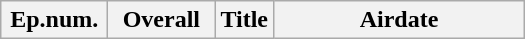<table class="wikitable plainrowheaders">
<tr>
<th style="width:4em;">Ep.num.</th>
<th style="width:4em;">Overall</th>
<th>Title</th>
<th style="width:10em;">Airdate<br>







</th>
</tr>
</table>
